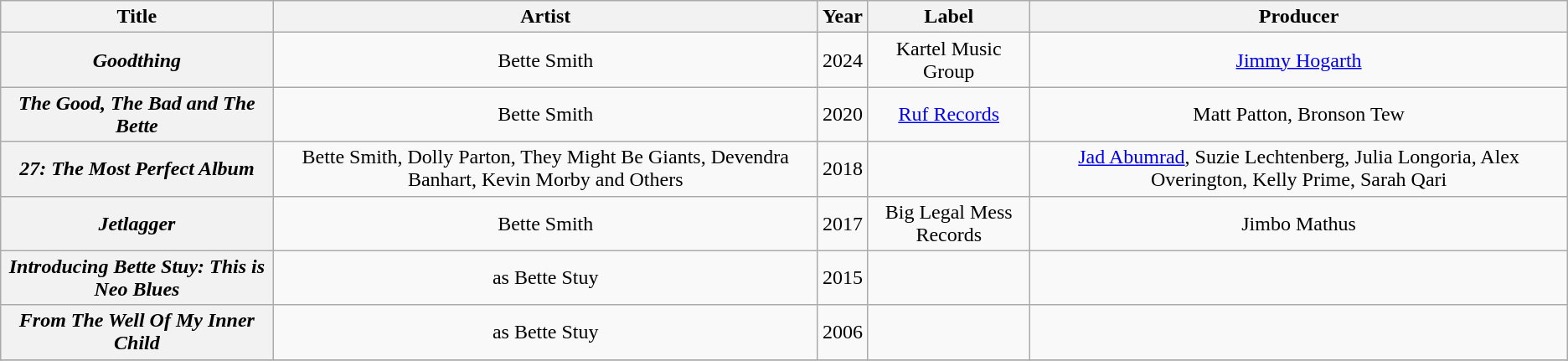<table class="wikitable plainrowheaders" style="text-align:center;">
<tr>
<th scope="col">Title</th>
<th scope="col">Artist</th>
<th scope="col">Year</th>
<th scope="col">Label</th>
<th scope="col">Producer</th>
</tr>
<tr>
<th scope="row"><em>Goodthing</em></th>
<td>Bette Smith</td>
<td>2024</td>
<td>Kartel Music Group</td>
<td><a href='#'>Jimmy Hogarth</a></td>
</tr>
<tr>
<th scope="row"><em>The Good, The Bad and The Bette</em></th>
<td>Bette Smith</td>
<td>2020</td>
<td><a href='#'>Ruf Records</a></td>
<td>Matt Patton, Bronson Tew</td>
</tr>
<tr>
<th scope="row"><em>27: The Most Perfect Album</em></th>
<td>Bette Smith, Dolly Parton, They Might Be Giants, Devendra Banhart, Kevin Morby and Others</td>
<td>2018</td>
<td></td>
<td><a href='#'>Jad Abumrad</a>, Suzie Lechtenberg, Julia Longoria, Alex Overington, Kelly Prime, Sarah Qari</td>
</tr>
<tr>
<th scope="row"><em>Jetlagger</em></th>
<td>Bette Smith</td>
<td>2017</td>
<td>Big Legal Mess Records</td>
<td>Jimbo Mathus</td>
</tr>
<tr>
<th scope="row"><em>Introducing Bette Stuy: This is Neo Blues</em></th>
<td>as Bette Stuy</td>
<td>2015</td>
<td></td>
<td></td>
</tr>
<tr>
<th scope="row"><em>From The Well Of My Inner Child</em></th>
<td>as Bette Stuy</td>
<td>2006</td>
<td></td>
<td></td>
</tr>
<tr>
</tr>
</table>
